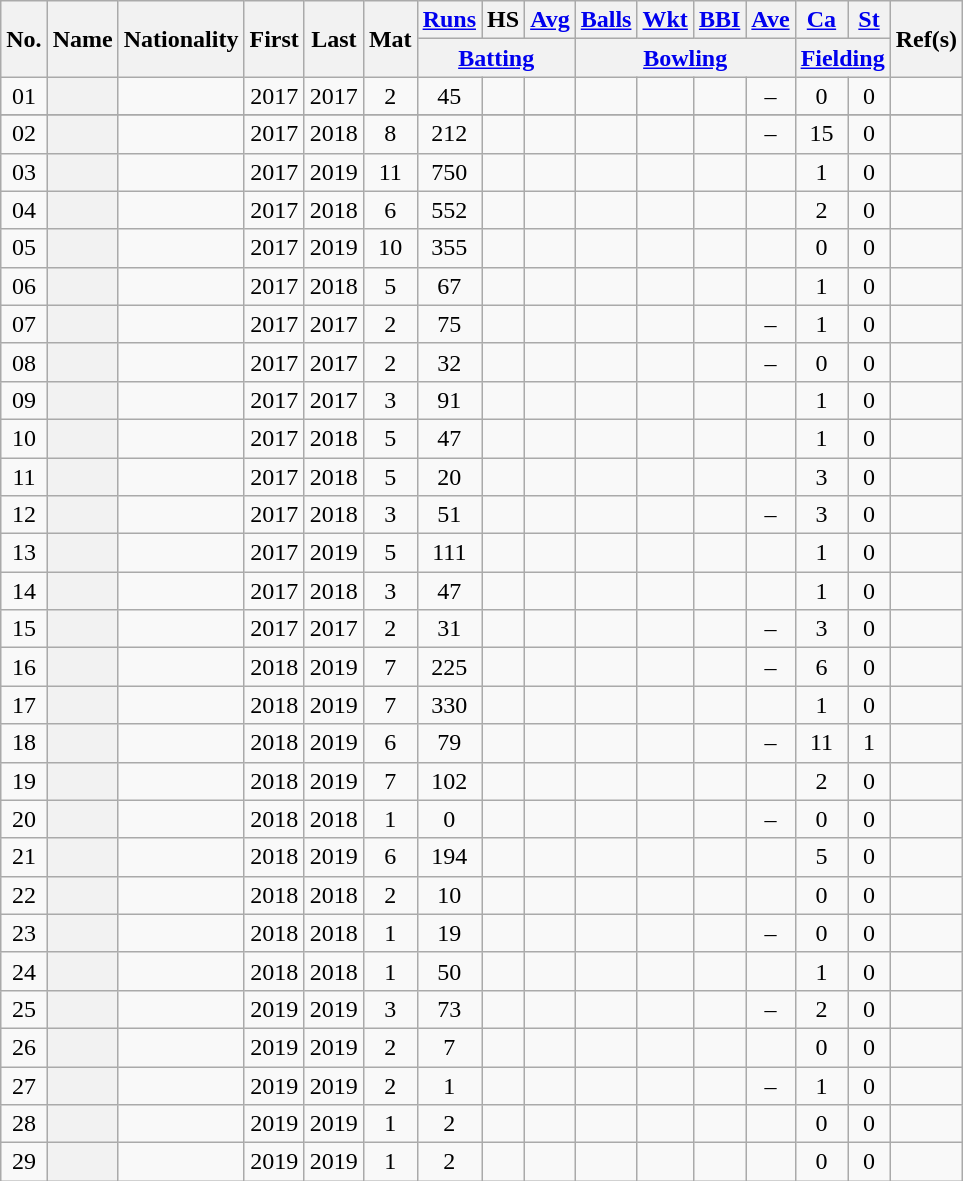<table class="wikitable sortable plainrowheaders">
<tr align="center">
<th scope="col" rowspan="2">No.</th>
<th scope="col" rowspan="2">Name</th>
<th scope="col" rowspan="2">Nationality</th>
<th scope="col" rowspan="2">First</th>
<th scope="col" rowspan="2">Last</th>
<th scope="col" rowspan="2">Mat</th>
<th scope="col"><a href='#'>Runs</a></th>
<th scope="col">HS</th>
<th scope="col"><a href='#'>Avg</a></th>
<th scope="col"><a href='#'>Balls</a></th>
<th scope="col"><a href='#'>Wkt</a></th>
<th scope="col"><a href='#'>BBI</a></th>
<th scope="col"><a href='#'>Ave</a></th>
<th scope="col"><a href='#'>Ca</a></th>
<th scope="col"><a href='#'>St</a></th>
<th scope="col" rowspan=2 class="unsortable">Ref(s)</th>
</tr>
<tr class="unsortable">
<th scope="col" colspan=3><a href='#'>Batting</a></th>
<th scope="col" colspan=4><a href='#'>Bowling</a></th>
<th scope="col" colspan=2><a href='#'>Fielding</a></th>
</tr>
<tr align="center">
<td><span>0</span>1</td>
<th scope="row"></th>
<td></td>
<td>2017</td>
<td>2017</td>
<td>2</td>
<td>45</td>
<td></td>
<td></td>
<td></td>
<td></td>
<td></td>
<td>–</td>
<td>0</td>
<td>0</td>
<td></td>
</tr>
<tr align="center">
</tr>
<tr align="center">
<td><span>0</span>2</td>
<th scope="row"> </th>
<td></td>
<td>2017</td>
<td>2018</td>
<td>8</td>
<td>212</td>
<td></td>
<td></td>
<td></td>
<td></td>
<td></td>
<td>–</td>
<td>15</td>
<td>0</td>
<td></td>
</tr>
<tr align="center">
<td><span>0</span>3</td>
<th scope="row"></th>
<td></td>
<td>2017</td>
<td>2019</td>
<td>11</td>
<td>750</td>
<td></td>
<td></td>
<td></td>
<td></td>
<td></td>
<td></td>
<td>1</td>
<td>0</td>
<td></td>
</tr>
<tr align="center">
<td><span>0</span>4</td>
<th scope="row"></th>
<td></td>
<td>2017</td>
<td>2018</td>
<td>6</td>
<td>552</td>
<td></td>
<td></td>
<td></td>
<td></td>
<td></td>
<td></td>
<td>2</td>
<td>0</td>
<td></td>
</tr>
<tr align="center">
<td><span>0</span>5</td>
<th scope="row"></th>
<td></td>
<td>2017</td>
<td>2019</td>
<td>10</td>
<td>355</td>
<td></td>
<td></td>
<td></td>
<td></td>
<td></td>
<td></td>
<td>0</td>
<td>0</td>
<td></td>
</tr>
<tr align="center">
<td><span>0</span>6</td>
<th scope="row"></th>
<td></td>
<td>2017</td>
<td>2018</td>
<td>5</td>
<td>67</td>
<td></td>
<td></td>
<td></td>
<td></td>
<td></td>
<td></td>
<td>1</td>
<td>0</td>
<td></td>
</tr>
<tr align="center">
<td><span>0</span>7</td>
<th scope="row"></th>
<td></td>
<td>2017</td>
<td>2017</td>
<td>2</td>
<td>75</td>
<td></td>
<td></td>
<td></td>
<td></td>
<td></td>
<td>–</td>
<td>1</td>
<td>0</td>
<td></td>
</tr>
<tr align="center">
<td><span>0</span>8</td>
<th scope="row"></th>
<td></td>
<td>2017</td>
<td>2017</td>
<td>2</td>
<td>32</td>
<td></td>
<td></td>
<td></td>
<td></td>
<td></td>
<td>–</td>
<td>0</td>
<td>0</td>
<td></td>
</tr>
<tr align="center">
<td><span>0</span>9</td>
<th scope="row"></th>
<td></td>
<td>2017</td>
<td>2017</td>
<td>3</td>
<td>91</td>
<td></td>
<td></td>
<td></td>
<td></td>
<td></td>
<td></td>
<td>1</td>
<td>0</td>
<td></td>
</tr>
<tr align="center">
<td>10</td>
<th scope="row"></th>
<td></td>
<td>2017</td>
<td>2018</td>
<td>5</td>
<td>47</td>
<td></td>
<td></td>
<td></td>
<td></td>
<td></td>
<td></td>
<td>1</td>
<td>0</td>
<td></td>
</tr>
<tr align="center">
<td>11</td>
<th scope="row"></th>
<td></td>
<td>2017</td>
<td>2018</td>
<td>5</td>
<td>20</td>
<td></td>
<td></td>
<td></td>
<td></td>
<td></td>
<td></td>
<td>3</td>
<td>0</td>
<td></td>
</tr>
<tr align="center">
<td>12</td>
<th scope="row"></th>
<td></td>
<td>2017</td>
<td>2018</td>
<td>3</td>
<td>51</td>
<td></td>
<td></td>
<td></td>
<td></td>
<td></td>
<td>–</td>
<td>3</td>
<td>0</td>
<td></td>
</tr>
<tr align="center">
<td>13</td>
<th scope="row"></th>
<td></td>
<td>2017</td>
<td>2019</td>
<td>5</td>
<td>111</td>
<td></td>
<td></td>
<td></td>
<td></td>
<td></td>
<td></td>
<td>1</td>
<td>0</td>
<td></td>
</tr>
<tr align="center">
<td>14</td>
<th scope="row"></th>
<td></td>
<td>2017</td>
<td>2018</td>
<td>3</td>
<td>47</td>
<td></td>
<td></td>
<td></td>
<td></td>
<td></td>
<td></td>
<td>1</td>
<td>0</td>
<td></td>
</tr>
<tr align="center">
<td>15</td>
<th scope="row"> </th>
<td></td>
<td>2017</td>
<td>2017</td>
<td>2</td>
<td>31</td>
<td></td>
<td></td>
<td></td>
<td></td>
<td></td>
<td>–</td>
<td>3</td>
<td>0</td>
<td></td>
</tr>
<tr align="center">
<td>16</td>
<th scope="row"></th>
<td></td>
<td>2018</td>
<td>2019</td>
<td>7</td>
<td>225</td>
<td></td>
<td></td>
<td></td>
<td></td>
<td></td>
<td>–</td>
<td>6</td>
<td>0</td>
<td></td>
</tr>
<tr align="center">
<td>17</td>
<th scope="row"></th>
<td></td>
<td>2018</td>
<td>2019</td>
<td>7</td>
<td>330</td>
<td></td>
<td></td>
<td></td>
<td></td>
<td></td>
<td></td>
<td>1</td>
<td>0</td>
<td></td>
</tr>
<tr align="center">
<td>18</td>
<th scope="row"> </th>
<td></td>
<td>2018</td>
<td>2019</td>
<td>6</td>
<td>79</td>
<td></td>
<td></td>
<td></td>
<td></td>
<td></td>
<td>–</td>
<td>11</td>
<td>1</td>
<td></td>
</tr>
<tr align="center">
<td>19</td>
<th scope="row"></th>
<td></td>
<td>2018</td>
<td>2019</td>
<td>7</td>
<td>102</td>
<td></td>
<td></td>
<td></td>
<td></td>
<td></td>
<td></td>
<td>2</td>
<td>0</td>
<td></td>
</tr>
<tr align="center">
<td>20</td>
<th scope="row"></th>
<td></td>
<td>2018</td>
<td>2018</td>
<td>1</td>
<td>0</td>
<td></td>
<td></td>
<td></td>
<td></td>
<td></td>
<td>–</td>
<td>0</td>
<td>0</td>
<td></td>
</tr>
<tr align="center">
<td>21</td>
<th scope="row"></th>
<td></td>
<td>2018</td>
<td>2019</td>
<td>6</td>
<td>194</td>
<td></td>
<td></td>
<td></td>
<td></td>
<td></td>
<td></td>
<td>5</td>
<td>0</td>
<td></td>
</tr>
<tr align="center">
<td>22</td>
<th scope="row"></th>
<td></td>
<td>2018</td>
<td>2018</td>
<td>2</td>
<td>10</td>
<td></td>
<td></td>
<td></td>
<td></td>
<td></td>
<td></td>
<td>0</td>
<td>0</td>
<td></td>
</tr>
<tr align="center">
<td>23</td>
<th scope="row"></th>
<td></td>
<td>2018</td>
<td>2018</td>
<td>1</td>
<td>19</td>
<td></td>
<td></td>
<td></td>
<td></td>
<td></td>
<td>–</td>
<td>0</td>
<td>0</td>
<td></td>
</tr>
<tr align="center">
<td>24</td>
<th scope="row"></th>
<td></td>
<td>2018</td>
<td>2018</td>
<td>1</td>
<td>50</td>
<td></td>
<td></td>
<td></td>
<td></td>
<td></td>
<td></td>
<td>1</td>
<td>0</td>
<td></td>
</tr>
<tr align="center">
<td>25</td>
<th scope="row"> </th>
<td></td>
<td>2019</td>
<td>2019</td>
<td>3</td>
<td>73</td>
<td></td>
<td></td>
<td></td>
<td></td>
<td></td>
<td>–</td>
<td>2</td>
<td>0</td>
<td></td>
</tr>
<tr align="center">
<td>26</td>
<th scope="row"></th>
<td></td>
<td>2019</td>
<td>2019</td>
<td>2</td>
<td>7</td>
<td></td>
<td></td>
<td></td>
<td></td>
<td></td>
<td></td>
<td>0</td>
<td>0</td>
<td></td>
</tr>
<tr align="center">
<td>27</td>
<th scope="row"></th>
<td></td>
<td>2019</td>
<td>2019</td>
<td>2</td>
<td>1</td>
<td></td>
<td></td>
<td></td>
<td></td>
<td></td>
<td>–</td>
<td>1</td>
<td>0</td>
<td></td>
</tr>
<tr align="center">
<td>28</td>
<th scope="row"></th>
<td></td>
<td>2019</td>
<td>2019</td>
<td>1</td>
<td>2</td>
<td></td>
<td></td>
<td></td>
<td></td>
<td></td>
<td></td>
<td>0</td>
<td>0</td>
<td></td>
</tr>
<tr align="center">
<td>29</td>
<th scope="row"></th>
<td></td>
<td>2019</td>
<td>2019</td>
<td>1</td>
<td>2</td>
<td></td>
<td></td>
<td></td>
<td></td>
<td></td>
<td></td>
<td>0</td>
<td>0</td>
<td></td>
</tr>
</table>
